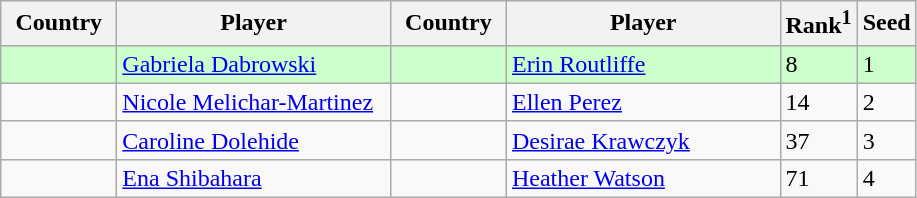<table class="sortable wikitable">
<tr>
<th width="70">Country</th>
<th width="175">Player</th>
<th width="70">Country</th>
<th width="175">Player</th>
<th>Rank<sup>1</sup></th>
<th>Seed</th>
</tr>
<tr style="background:#cfc;">
<td></td>
<td><a href='#'>Gabriela Dabrowski</a></td>
<td></td>
<td><a href='#'>Erin Routliffe</a></td>
<td>8</td>
<td>1</td>
</tr>
<tr>
<td></td>
<td><a href='#'>Nicole Melichar-Martinez</a></td>
<td></td>
<td><a href='#'>Ellen Perez</a></td>
<td>14</td>
<td>2</td>
</tr>
<tr>
<td></td>
<td><a href='#'>Caroline Dolehide</a></td>
<td></td>
<td><a href='#'>Desirae Krawczyk</a></td>
<td>37</td>
<td>3</td>
</tr>
<tr>
<td></td>
<td><a href='#'>Ena Shibahara</a></td>
<td></td>
<td><a href='#'>Heather Watson</a></td>
<td>71</td>
<td>4</td>
</tr>
</table>
